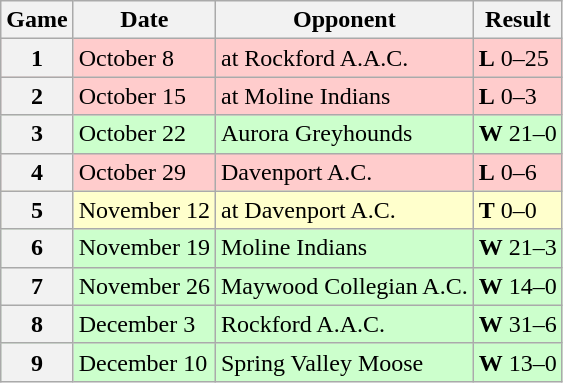<table class="wikitable">
<tr>
<th>Game</th>
<th>Date</th>
<th>Opponent</th>
<th>Result</th>
</tr>
<tr style="background:#fcc">
<th>1</th>
<td>October 8</td>
<td>at Rockford A.A.C.</td>
<td><strong>L</strong> 0–25</td>
</tr>
<tr style="background:#fcc">
<th>2</th>
<td>October 15</td>
<td>at Moline Indians</td>
<td><strong>L</strong> 0–3</td>
</tr>
<tr style="background:#cfc">
<th>3</th>
<td>October 22</td>
<td>Aurora Greyhounds</td>
<td><strong>W</strong> 21–0</td>
</tr>
<tr style="background:#fcc">
<th>4</th>
<td>October 29</td>
<td>Davenport A.C.</td>
<td><strong>L</strong> 0–6</td>
</tr>
<tr style="background:#ffc">
<th>5</th>
<td>November 12</td>
<td>at Davenport A.C.</td>
<td><strong>T</strong> 0–0</td>
</tr>
<tr style="background:#cfc">
<th>6</th>
<td>November 19</td>
<td>Moline Indians</td>
<td><strong>W</strong> 21–3</td>
</tr>
<tr style="background:#cfc">
<th>7</th>
<td>November 26</td>
<td>Maywood Collegian A.C.</td>
<td><strong>W</strong> 14–0</td>
</tr>
<tr style="background:#cfc">
<th>8</th>
<td>December 3</td>
<td>Rockford A.A.C.</td>
<td><strong>W</strong> 31–6</td>
</tr>
<tr style="background:#cfc">
<th>9</th>
<td>December 10</td>
<td>Spring Valley Moose</td>
<td><strong>W</strong> 13–0</td>
</tr>
</table>
